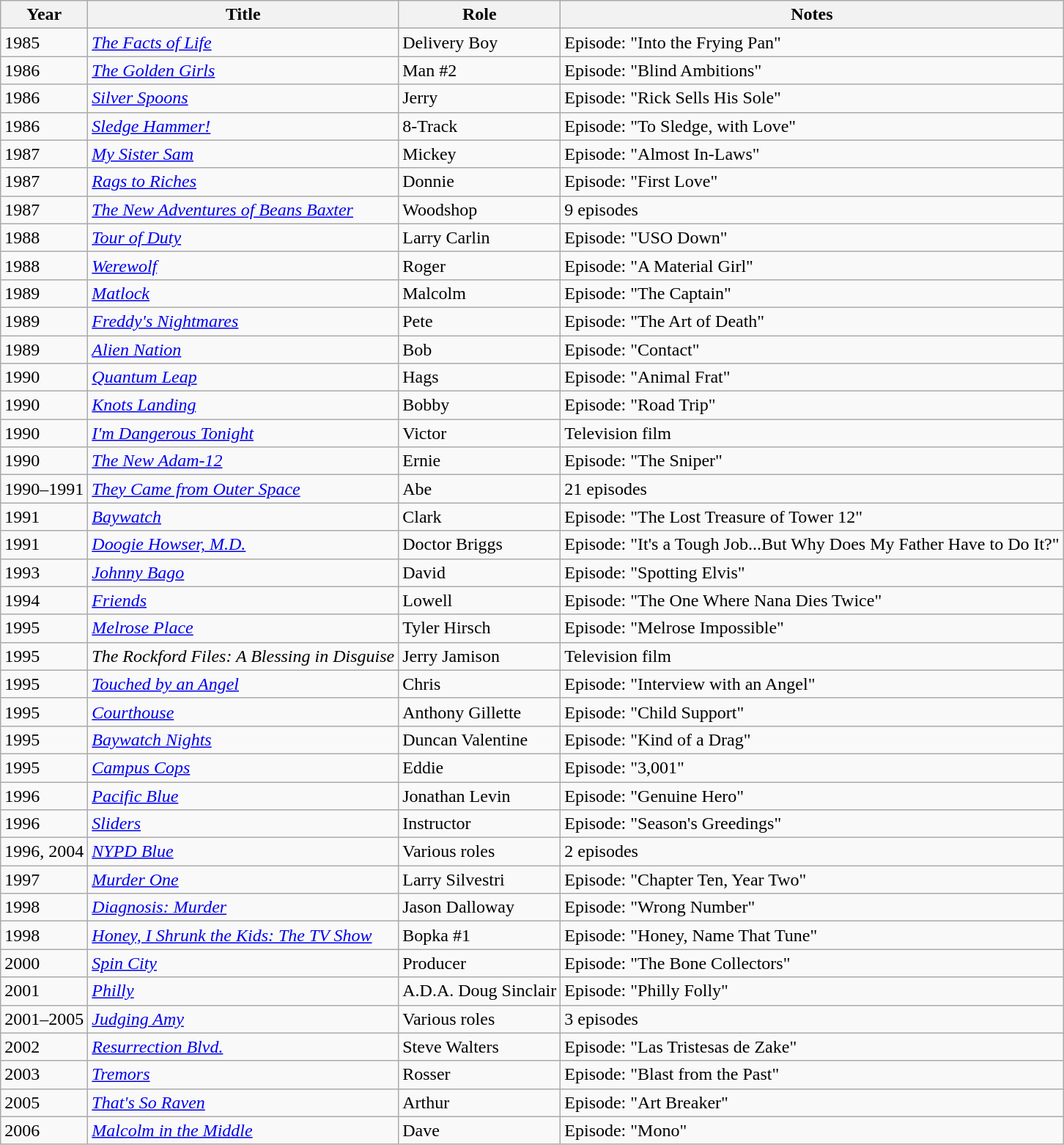<table class="wikitable sortable">
<tr>
<th>Year</th>
<th>Title</th>
<th>Role</th>
<th>Notes</th>
</tr>
<tr>
<td>1985</td>
<td><a href='#'><em>The Facts of Life</em></a></td>
<td>Delivery Boy</td>
<td>Episode: "Into the Frying Pan"</td>
</tr>
<tr>
<td>1986</td>
<td><em><a href='#'>The Golden Girls</a></em></td>
<td>Man #2</td>
<td>Episode: "Blind Ambitions"</td>
</tr>
<tr>
<td>1986</td>
<td><em><a href='#'>Silver Spoons</a></em></td>
<td>Jerry</td>
<td>Episode: "Rick Sells His Sole"</td>
</tr>
<tr>
<td>1986</td>
<td><em><a href='#'>Sledge Hammer!</a></em></td>
<td>8-Track</td>
<td>Episode: "To Sledge, with Love"</td>
</tr>
<tr>
<td>1987</td>
<td><em><a href='#'>My Sister Sam</a></em></td>
<td>Mickey</td>
<td>Episode: "Almost In-Laws"</td>
</tr>
<tr>
<td>1987</td>
<td><a href='#'><em>Rags to Riches</em></a></td>
<td>Donnie</td>
<td>Episode: "First Love"</td>
</tr>
<tr>
<td>1987</td>
<td><em><a href='#'>The New Adventures of Beans Baxter</a></em></td>
<td>Woodshop</td>
<td>9 episodes</td>
</tr>
<tr>
<td>1988</td>
<td><a href='#'><em>Tour of Duty</em></a></td>
<td>Larry Carlin</td>
<td>Episode: "USO Down"</td>
</tr>
<tr>
<td>1988</td>
<td><a href='#'><em>Werewolf</em></a></td>
<td>Roger</td>
<td>Episode: "A Material Girl"</td>
</tr>
<tr>
<td>1989</td>
<td><a href='#'><em>Matlock</em></a></td>
<td>Malcolm</td>
<td>Episode: "The Captain"</td>
</tr>
<tr>
<td>1989</td>
<td><em><a href='#'>Freddy's Nightmares</a></em></td>
<td>Pete</td>
<td>Episode: "The Art of Death"</td>
</tr>
<tr>
<td>1989</td>
<td><a href='#'><em>Alien Nation</em></a></td>
<td>Bob</td>
<td>Episode: "Contact"</td>
</tr>
<tr>
<td>1990</td>
<td><em><a href='#'>Quantum Leap</a></em></td>
<td>Hags</td>
<td>Episode: "Animal Frat"</td>
</tr>
<tr>
<td>1990</td>
<td><em><a href='#'>Knots Landing</a></em></td>
<td>Bobby</td>
<td>Episode: "Road Trip"</td>
</tr>
<tr>
<td>1990</td>
<td><em><a href='#'>I'm Dangerous Tonight</a></em></td>
<td>Victor</td>
<td>Television film</td>
</tr>
<tr>
<td>1990</td>
<td><a href='#'><em>The New Adam-12</em></a></td>
<td>Ernie</td>
<td>Episode: "The Sniper"</td>
</tr>
<tr>
<td>1990–1991</td>
<td><em><a href='#'>They Came from Outer Space</a></em></td>
<td>Abe</td>
<td>21 episodes</td>
</tr>
<tr>
<td>1991</td>
<td><em><a href='#'>Baywatch</a></em></td>
<td>Clark</td>
<td>Episode: "The Lost Treasure of Tower 12"</td>
</tr>
<tr>
<td>1991</td>
<td><em><a href='#'>Doogie Howser, M.D.</a></em></td>
<td>Doctor Briggs</td>
<td>Episode: "It's a Tough Job...But Why Does My Father Have to Do It?"</td>
</tr>
<tr>
<td>1993</td>
<td><em><a href='#'>Johnny Bago</a></em></td>
<td>David</td>
<td>Episode: "Spotting Elvis"</td>
</tr>
<tr>
<td>1994</td>
<td><em><a href='#'>Friends</a></em></td>
<td>Lowell</td>
<td>Episode: "The One Where Nana Dies Twice"</td>
</tr>
<tr>
<td>1995</td>
<td><em><a href='#'>Melrose Place</a></em></td>
<td>Tyler Hirsch</td>
<td>Episode: "Melrose Impossible"</td>
</tr>
<tr>
<td>1995</td>
<td><em>The Rockford Files: A Blessing in Disguise</em></td>
<td>Jerry Jamison</td>
<td>Television film</td>
</tr>
<tr>
<td>1995</td>
<td><em><a href='#'>Touched by an Angel</a></em></td>
<td>Chris</td>
<td>Episode: "Interview with an Angel"</td>
</tr>
<tr>
<td>1995</td>
<td><a href='#'><em>Courthouse</em></a></td>
<td>Anthony Gillette</td>
<td>Episode: "Child Support"</td>
</tr>
<tr>
<td>1995</td>
<td><em><a href='#'>Baywatch Nights</a></em></td>
<td>Duncan Valentine</td>
<td>Episode: "Kind of a Drag"</td>
</tr>
<tr>
<td>1995</td>
<td><em><a href='#'>Campus Cops</a></em></td>
<td>Eddie</td>
<td>Episode: "3,001"</td>
</tr>
<tr>
<td>1996</td>
<td><a href='#'><em>Pacific Blue</em></a></td>
<td>Jonathan Levin</td>
<td>Episode: "Genuine Hero"</td>
</tr>
<tr>
<td>1996</td>
<td><a href='#'><em>Sliders</em></a></td>
<td>Instructor</td>
<td>Episode: "Season's Greedings"</td>
</tr>
<tr>
<td>1996, 2004</td>
<td><em><a href='#'>NYPD Blue</a></em></td>
<td>Various roles</td>
<td>2 episodes</td>
</tr>
<tr>
<td>1997</td>
<td><a href='#'><em>Murder One</em></a></td>
<td>Larry Silvestri</td>
<td>Episode: "Chapter Ten, Year Two"</td>
</tr>
<tr>
<td>1998</td>
<td><em><a href='#'>Diagnosis: Murder</a></em></td>
<td>Jason Dalloway</td>
<td>Episode: "Wrong Number"</td>
</tr>
<tr>
<td>1998</td>
<td><em><a href='#'>Honey, I Shrunk the Kids: The TV Show</a></em></td>
<td>Bopka #1</td>
<td>Episode: "Honey, Name That Tune"</td>
</tr>
<tr>
<td>2000</td>
<td><em><a href='#'>Spin City</a></em></td>
<td>Producer</td>
<td>Episode: "The Bone Collectors"</td>
</tr>
<tr>
<td>2001</td>
<td><a href='#'><em>Philly</em></a></td>
<td>A.D.A. Doug Sinclair</td>
<td>Episode: "Philly Folly"</td>
</tr>
<tr>
<td>2001–2005</td>
<td><em><a href='#'>Judging Amy</a></em></td>
<td>Various roles</td>
<td>3 episodes</td>
</tr>
<tr>
<td>2002</td>
<td><em><a href='#'>Resurrection Blvd.</a></em></td>
<td>Steve Walters</td>
<td>Episode: "Las Tristesas de Zake"</td>
</tr>
<tr>
<td>2003</td>
<td><a href='#'><em>Tremors</em></a></td>
<td>Rosser</td>
<td>Episode: "Blast from the Past"</td>
</tr>
<tr>
<td>2005</td>
<td><em><a href='#'>That's So Raven</a></em></td>
<td>Arthur</td>
<td>Episode: "Art Breaker"</td>
</tr>
<tr>
<td>2006</td>
<td><em><a href='#'>Malcolm in the Middle</a></em></td>
<td>Dave</td>
<td>Episode: "Mono"</td>
</tr>
</table>
